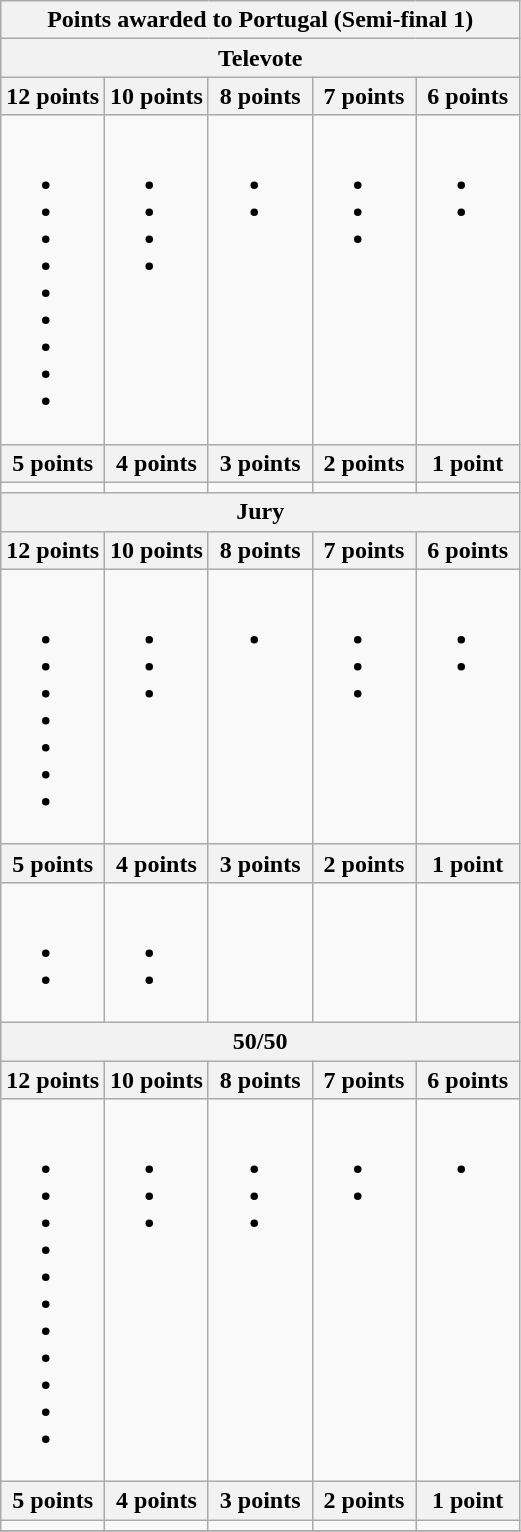<table class="wikitable collapsible collapsed">
<tr>
<th colspan="5">Points awarded to Portugal (Semi-final 1)</th>
</tr>
<tr>
<th colspan="5">Televote</th>
</tr>
<tr>
<th width=20%>12 points</th>
<th width=20%>10 points</th>
<th width=20%>8 points</th>
<th width=20%>7 points</th>
<th width=20%>6 points</th>
</tr>
<tr>
<td valign="top"><br><ul><li></li><li></li><li></li><li></li><li></li><li></li><li></li><li></li><li></li></ul></td>
<td valign="top"><br><ul><li></li><li></li><li></li><li></li></ul></td>
<td valign="top"><br><ul><li></li><li></li></ul></td>
<td valign="top"><br><ul><li></li><li></li><li></li></ul></td>
<td valign="top"><br><ul><li></li><li></li></ul></td>
</tr>
<tr>
<th width=20%>5 points</th>
<th width=20%>4 points</th>
<th width=20%>3 points</th>
<th width=20%>2 points</th>
<th width=20%>1 point</th>
</tr>
<tr>
<td valign="top"></td>
<td valign="top"></td>
<td valign="top"></td>
<td valign="top"></td>
<td valign="top"></td>
</tr>
<tr>
<th colspan="5">Jury</th>
</tr>
<tr>
<th width=20%>12 points</th>
<th width=20%>10 points</th>
<th width=20%>8 points</th>
<th width=20%>7 points</th>
<th width=20%>6 points</th>
</tr>
<tr>
<td valign="top"><br><ul><li></li><li></li><li></li><li></li><li></li><li></li><li></li></ul></td>
<td valign="top"><br><ul><li></li><li></li><li></li></ul></td>
<td valign="top"><br><ul><li></li></ul></td>
<td valign="top"><br><ul><li></li><li></li><li></li></ul></td>
<td valign="top"><br><ul><li></li><li></li></ul></td>
</tr>
<tr>
<th width=20%>5 points</th>
<th width=20%>4 points</th>
<th width=20%>3 points</th>
<th width=20%>2 points</th>
<th width=20%>1 point</th>
</tr>
<tr>
<td valign="top"><br><ul><li></li><li></li></ul></td>
<td valign="top"><br><ul><li></li><li></li></ul></td>
<td valign="top"></td>
<td valign="top"></td>
<td valign="top"></td>
</tr>
<tr>
<th colspan="5">50/50</th>
</tr>
<tr>
<th width=20%>12 points</th>
<th width=20%>10 points</th>
<th width=20%>8 points</th>
<th width=20%>7 points</th>
<th width=20%>6 points</th>
</tr>
<tr>
<td valign="top"><br><ul><li></li><li></li><li></li><li></li><li></li><li></li><li></li><li></li><li></li><li></li><li></li></ul></td>
<td valign="top"><br><ul><li></li><li></li><li></li></ul></td>
<td valign="top"><br><ul><li></li><li></li><li></li></ul></td>
<td valign="top"><br><ul><li></li><li></li></ul></td>
<td valign="top"><br><ul><li></li></ul></td>
</tr>
<tr>
<th width=20%>5 points</th>
<th width=20%>4 points</th>
<th width=20%>3 points</th>
<th width=20%>2 points</th>
<th width=20%>1 point</th>
</tr>
<tr>
<td valign="top"></td>
<td valign="top"></td>
<td valign="top"></td>
<td valign="top"></td>
<td valign="top"></td>
</tr>
<tr>
</tr>
</table>
